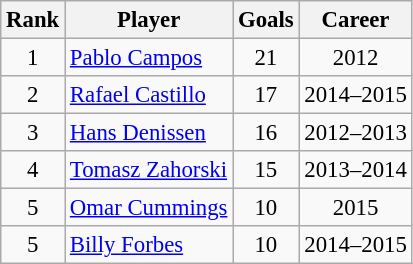<table class="wikitable" style="font-size:95%;">
<tr>
<th>Rank</th>
<th>Player</th>
<th>Goals</th>
<th>Career</th>
</tr>
<tr>
<td align=center>1</td>
<td><a href='#'>Pablo Campos</a></td>
<td align=center>21</td>
<td align=center>2012</td>
</tr>
<tr>
<td align=center>2</td>
<td><a href='#'>Rafael Castillo</a></td>
<td align=center>17</td>
<td align=center>2014–2015</td>
</tr>
<tr>
<td align=center>3</td>
<td><a href='#'>Hans Denissen</a></td>
<td align=center>16</td>
<td align=center>2012–2013</td>
</tr>
<tr>
<td align=center>4</td>
<td><a href='#'>Tomasz Zahorski</a></td>
<td align=center>15</td>
<td align=center>2013–2014</td>
</tr>
<tr>
<td align=center>5</td>
<td><a href='#'>Omar Cummings</a></td>
<td align=center>10</td>
<td align=center>2015</td>
</tr>
<tr>
<td align=center>5</td>
<td><a href='#'>Billy Forbes</a></td>
<td align=center>10</td>
<td align=center>2014–2015</td>
</tr>
</table>
